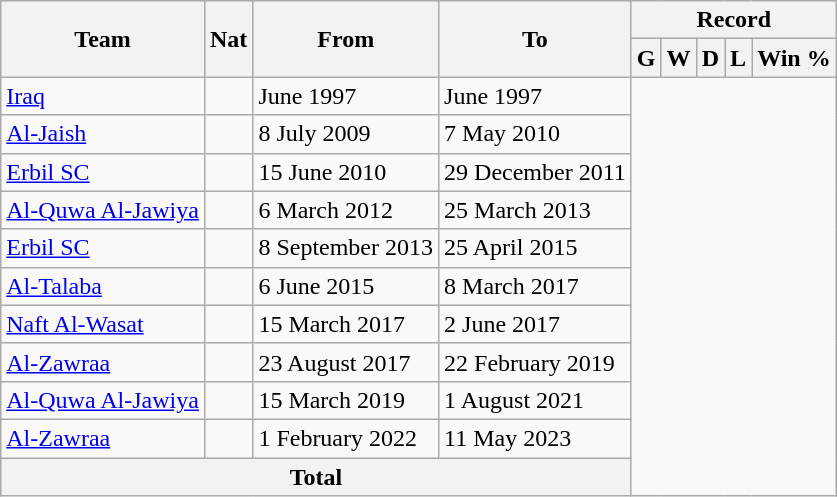<table class="wikitable" style="text-align: center">
<tr>
<th rowspan="2">Team</th>
<th rowspan="2">Nat</th>
<th rowspan="2">From</th>
<th rowspan="2">To</th>
<th colspan="5">Record</th>
</tr>
<tr>
<th>G</th>
<th>W</th>
<th>D</th>
<th>L</th>
<th>Win %</th>
</tr>
<tr>
<td align=left><a href='#'>Iraq</a></td>
<td></td>
<td align=left>June 1997</td>
<td align=left>June 1997<br></td>
</tr>
<tr>
<td align=left><a href='#'>Al-Jaish</a></td>
<td></td>
<td align=left>8 July 2009</td>
<td align=left>7 May 2010<br></td>
</tr>
<tr>
<td align=left><a href='#'>Erbil SC</a></td>
<td></td>
<td align=left>15 June 2010</td>
<td align=left>29 December 2011<br></td>
</tr>
<tr>
<td align=left><a href='#'>Al-Quwa Al-Jawiya</a></td>
<td></td>
<td align=left>6 March 2012</td>
<td align=left>25 March 2013<br></td>
</tr>
<tr>
<td align=left><a href='#'>Erbil SC</a></td>
<td></td>
<td align=left>8 September 2013</td>
<td align=left>25 April 2015<br></td>
</tr>
<tr>
<td align=left><a href='#'>Al-Talaba</a></td>
<td></td>
<td align=left>6 June 2015</td>
<td align=left>8 March 2017<br></td>
</tr>
<tr>
<td align=left><a href='#'>Naft Al-Wasat</a></td>
<td></td>
<td align=left>15 March 2017</td>
<td align=left>2 June 2017<br></td>
</tr>
<tr>
<td align=left><a href='#'>Al-Zawraa</a></td>
<td></td>
<td align=left>23 August 2017</td>
<td align=left>22 February 2019<br></td>
</tr>
<tr>
<td align=left><a href='#'>Al-Quwa Al-Jawiya</a></td>
<td></td>
<td align=left>15 March 2019</td>
<td align=left>1 August 2021<br></td>
</tr>
<tr>
<td align=left><a href='#'>Al-Zawraa</a></td>
<td></td>
<td align=left>1 February 2022</td>
<td align=left>11 May 2023<br></td>
</tr>
<tr>
<th colspan="4" align="center" valign=middle>Total<br></th>
</tr>
</table>
